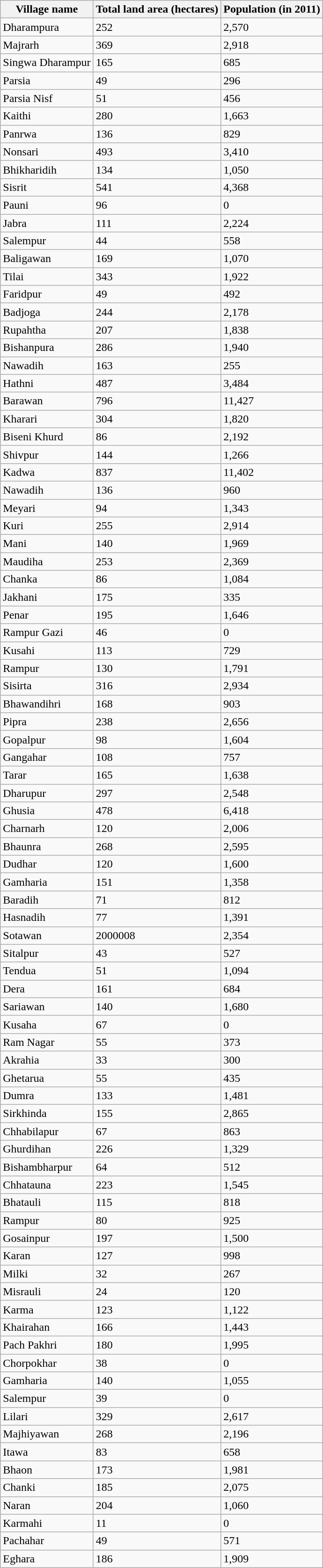<table class="wikitable sortable">
<tr>
<th>Village name</th>
<th>Total land area (hectares)</th>
<th>Population (in 2011)</th>
</tr>
<tr>
<td>Dharampura</td>
<td>252</td>
<td>2,570</td>
</tr>
<tr>
<td>Majrarh</td>
<td>369</td>
<td>2,918</td>
</tr>
<tr>
<td>Singwa Dharampur</td>
<td>165</td>
<td>685</td>
</tr>
<tr>
<td>Parsia</td>
<td>49</td>
<td>296</td>
</tr>
<tr>
<td>Parsia Nisf</td>
<td>51</td>
<td>456</td>
</tr>
<tr>
<td>Kaithi</td>
<td>280</td>
<td>1,663</td>
</tr>
<tr>
<td>Panrwa</td>
<td>136</td>
<td>829</td>
</tr>
<tr>
<td>Nonsari</td>
<td>493</td>
<td>3,410</td>
</tr>
<tr>
<td>Bhikharidih</td>
<td>134</td>
<td>1,050</td>
</tr>
<tr>
<td>Sisrit</td>
<td>541</td>
<td>4,368</td>
</tr>
<tr>
<td>Pauni</td>
<td>96</td>
<td>0</td>
</tr>
<tr>
<td>Jabra</td>
<td>111</td>
<td>2,224</td>
</tr>
<tr>
<td>Salempur</td>
<td>44</td>
<td>558</td>
</tr>
<tr>
<td>Baligawan</td>
<td>169</td>
<td>1,070</td>
</tr>
<tr>
<td>Tilai</td>
<td>343</td>
<td>1,922</td>
</tr>
<tr>
<td>Faridpur</td>
<td>49</td>
<td>492</td>
</tr>
<tr>
<td>Badjoga</td>
<td>244</td>
<td>2,178</td>
</tr>
<tr>
<td>Rupahtha</td>
<td>207</td>
<td>1,838</td>
</tr>
<tr>
<td>Bishanpura</td>
<td>286</td>
<td>1,940</td>
</tr>
<tr>
<td>Nawadih</td>
<td>163</td>
<td>255</td>
</tr>
<tr>
<td>Hathni</td>
<td>487</td>
<td>3,484</td>
</tr>
<tr>
<td>Barawan</td>
<td>796</td>
<td>11,427</td>
</tr>
<tr>
<td>Kharari</td>
<td>304</td>
<td>1,820</td>
</tr>
<tr>
<td>Biseni Khurd</td>
<td>86</td>
<td>2,192</td>
</tr>
<tr>
<td>Shivpur</td>
<td>144</td>
<td>1,266</td>
</tr>
<tr>
<td>Kadwa</td>
<td>837</td>
<td>11,402</td>
</tr>
<tr>
<td>Nawadih</td>
<td>136</td>
<td>960</td>
</tr>
<tr>
<td>Meyari</td>
<td>94</td>
<td>1,343</td>
</tr>
<tr>
<td>Kuri</td>
<td>255</td>
<td>2,914</td>
</tr>
<tr>
<td>Mani</td>
<td>140</td>
<td>1,969</td>
</tr>
<tr>
<td>Maudiha</td>
<td>253</td>
<td>2,369</td>
</tr>
<tr>
<td>Chanka</td>
<td>86</td>
<td>1,084</td>
</tr>
<tr>
<td>Jakhani</td>
<td>175</td>
<td>335</td>
</tr>
<tr>
<td>Penar</td>
<td>195</td>
<td>1,646</td>
</tr>
<tr>
<td>Rampur Gazi</td>
<td>46</td>
<td>0</td>
</tr>
<tr>
<td>Kusahi</td>
<td>113</td>
<td>729</td>
</tr>
<tr>
<td>Rampur</td>
<td>130</td>
<td>1,791</td>
</tr>
<tr>
<td>Sisirta</td>
<td>316</td>
<td>2,934</td>
</tr>
<tr>
<td>Bhawandihri</td>
<td>168</td>
<td>903</td>
</tr>
<tr>
<td>Pipra</td>
<td>238</td>
<td>2,656</td>
</tr>
<tr>
<td>Gopalpur</td>
<td>98</td>
<td>1,604</td>
</tr>
<tr>
<td>Gangahar</td>
<td>108</td>
<td>757</td>
</tr>
<tr>
<td>Tarar</td>
<td>165</td>
<td>1,638</td>
</tr>
<tr>
<td>Dharupur</td>
<td>297</td>
<td>2,548</td>
</tr>
<tr>
<td>Ghusia</td>
<td>478</td>
<td>6,418</td>
</tr>
<tr>
<td>Charnarh</td>
<td>120</td>
<td>2,006</td>
</tr>
<tr>
<td>Bhaunra</td>
<td>268</td>
<td>2,595</td>
</tr>
<tr>
<td>Dudhar</td>
<td>120</td>
<td>1,600</td>
</tr>
<tr>
<td>Gamharia</td>
<td>151</td>
<td>1,358</td>
</tr>
<tr>
<td>Baradih</td>
<td>71</td>
<td>812</td>
</tr>
<tr>
<td>Hasnadih</td>
<td>77</td>
<td>1,391</td>
</tr>
<tr>
<td>Sotawan</td>
<td>2000008</td>
<td>2,354</td>
</tr>
<tr>
<td>Sitalpur</td>
<td>43</td>
<td>527</td>
</tr>
<tr>
<td>Tendua</td>
<td>51</td>
<td>1,094</td>
</tr>
<tr>
<td>Dera</td>
<td>161</td>
<td>684</td>
</tr>
<tr>
<td>Sariawan</td>
<td>140</td>
<td>1,680</td>
</tr>
<tr>
<td>Kusaha</td>
<td>67</td>
<td>0</td>
</tr>
<tr>
<td>Ram Nagar</td>
<td>55</td>
<td>373</td>
</tr>
<tr>
<td>Akrahia</td>
<td>33</td>
<td>300</td>
</tr>
<tr>
<td>Ghetarua</td>
<td>55</td>
<td>435</td>
</tr>
<tr>
<td>Dumra</td>
<td>133</td>
<td>1,481</td>
</tr>
<tr>
<td>Sirkhinda</td>
<td>155</td>
<td>2,865</td>
</tr>
<tr>
<td>Chhabilapur</td>
<td>67</td>
<td>863</td>
</tr>
<tr>
<td>Ghurdihan</td>
<td>226</td>
<td>1,329</td>
</tr>
<tr>
<td>Bishambharpur</td>
<td>64</td>
<td>512</td>
</tr>
<tr>
<td>Chhatauna</td>
<td>223</td>
<td>1,545</td>
</tr>
<tr>
<td>Bhatauli</td>
<td>115</td>
<td>818</td>
</tr>
<tr>
<td>Rampur</td>
<td>80</td>
<td>925</td>
</tr>
<tr>
<td>Gosainpur</td>
<td>197</td>
<td>1,500</td>
</tr>
<tr>
<td>Karan</td>
<td>127</td>
<td>998</td>
</tr>
<tr>
<td>Milki</td>
<td>32</td>
<td>267</td>
</tr>
<tr>
<td>Misrauli</td>
<td>24</td>
<td>120</td>
</tr>
<tr>
<td>Karma</td>
<td>123</td>
<td>1,122</td>
</tr>
<tr>
<td>Khairahan</td>
<td>166</td>
<td>1,443</td>
</tr>
<tr>
<td>Pach Pakhri</td>
<td>180</td>
<td>1,995</td>
</tr>
<tr>
<td>Chorpokhar</td>
<td>38</td>
<td>0</td>
</tr>
<tr>
<td>Gamharia</td>
<td>140</td>
<td>1,055</td>
</tr>
<tr>
<td>Salempur</td>
<td>39</td>
<td>0</td>
</tr>
<tr>
<td>Lilari</td>
<td>329</td>
<td>2,617</td>
</tr>
<tr>
<td>Majhiyawan</td>
<td>268</td>
<td>2,196</td>
</tr>
<tr>
<td>Itawa</td>
<td>83</td>
<td>658</td>
</tr>
<tr>
<td>Bhaon</td>
<td>173</td>
<td>1,981</td>
</tr>
<tr>
<td>Chanki</td>
<td>185</td>
<td>2,075</td>
</tr>
<tr>
<td>Naran</td>
<td>204</td>
<td>1,060</td>
</tr>
<tr>
<td>Karmahi</td>
<td>11</td>
<td>0</td>
</tr>
<tr>
<td>Pachahar</td>
<td>49</td>
<td>571</td>
</tr>
<tr>
<td>Eghara</td>
<td>186</td>
<td>1,909</td>
</tr>
</table>
